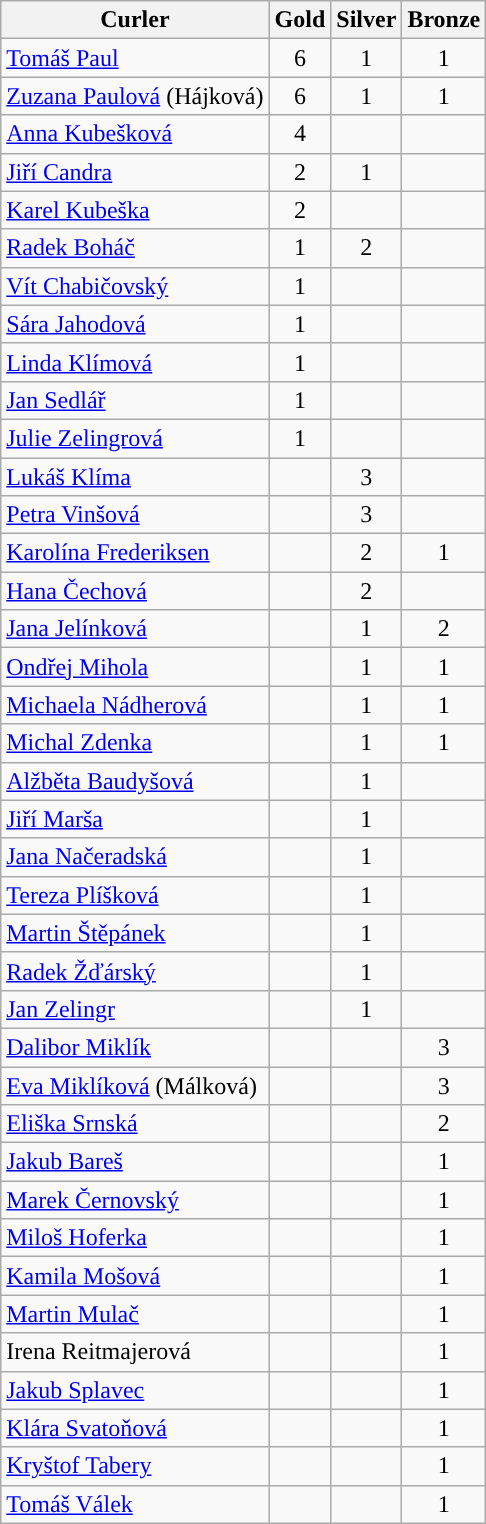<table class="wikitable" style="text-align:center;">
<tr>
<th>Curler</th>
<th>Gold</th>
<th>Silver</th>
<th>Bronze</th>
</tr>
<tr>
<td align="left"><a href='#'>Tomáš Paul</a></td>
<td>6</td>
<td>1</td>
<td>1</td>
</tr>
<tr>
<td align="left"><a href='#'>Zuzana Paulová</a> (Hájková)</td>
<td>6</td>
<td>1</td>
<td>1</td>
</tr>
<tr>
<td align="left"><a href='#'>Anna Kubešková</a></td>
<td>4</td>
<td></td>
<td></td>
</tr>
<tr>
<td align="left"><a href='#'>Jiří Candra</a></td>
<td>2</td>
<td>1</td>
<td></td>
</tr>
<tr>
<td align="left"><a href='#'>Karel Kubeška</a></td>
<td>2</td>
<td></td>
<td></td>
</tr>
<tr>
<td align="left"><a href='#'>Radek Boháč</a></td>
<td>1</td>
<td>2</td>
<td></td>
</tr>
<tr>
<td align="left"><a href='#'>Vít Chabičovský</a></td>
<td>1</td>
<td></td>
<td></td>
</tr>
<tr>
<td align="left"><a href='#'>Sára Jahodová</a></td>
<td>1</td>
<td></td>
<td></td>
</tr>
<tr>
<td align="left"><a href='#'>Linda Klímová</a></td>
<td>1</td>
<td></td>
<td></td>
</tr>
<tr>
<td align="left"><a href='#'>Jan Sedlář</a></td>
<td>1</td>
<td></td>
<td></td>
</tr>
<tr>
<td align="left"><a href='#'>Julie Zelingrová</a></td>
<td>1</td>
<td></td>
<td></td>
</tr>
<tr>
<td align="left"><a href='#'>Lukáš Klíma</a></td>
<td></td>
<td>3</td>
<td></td>
</tr>
<tr>
<td align="left"><a href='#'>Petra Vinšová</a></td>
<td></td>
<td>3</td>
<td></td>
</tr>
<tr>
<td align="left"><a href='#'>Karolína Frederiksen</a></td>
<td></td>
<td>2</td>
<td>1</td>
</tr>
<tr>
<td align="left"><a href='#'>Hana Čechová</a></td>
<td></td>
<td>2</td>
<td></td>
</tr>
<tr>
<td align="left"><a href='#'>Jana Jelínková</a></td>
<td></td>
<td>1</td>
<td>2</td>
</tr>
<tr>
<td align="left"><a href='#'>Ondřej Mihola</a></td>
<td></td>
<td>1</td>
<td>1</td>
</tr>
<tr>
<td align="left"><a href='#'>Michaela Nádherová</a></td>
<td></td>
<td>1</td>
<td>1</td>
</tr>
<tr>
<td align="left"><a href='#'>Michal Zdenka</a></td>
<td></td>
<td>1</td>
<td>1</td>
</tr>
<tr>
<td align="left"><a href='#'>Alžběta Baudyšová</a></td>
<td></td>
<td>1</td>
<td></td>
</tr>
<tr>
<td align="left"><a href='#'>Jiří Marša</a></td>
<td></td>
<td>1</td>
<td></td>
</tr>
<tr>
<td align="left"><a href='#'>Jana Načeradská</a></td>
<td></td>
<td>1</td>
<td></td>
</tr>
<tr>
<td align="left"><a href='#'>Tereza Plíšková</a></td>
<td></td>
<td>1</td>
<td></td>
</tr>
<tr>
<td align="left"><a href='#'>Martin Štěpánek</a></td>
<td></td>
<td>1</td>
<td></td>
</tr>
<tr>
<td align="left"><a href='#'>Radek Žďárský</a></td>
<td></td>
<td>1</td>
<td></td>
</tr>
<tr>
<td align="left"><a href='#'>Jan Zelingr</a></td>
<td></td>
<td>1</td>
<td></td>
</tr>
<tr>
<td align="left"><a href='#'>Dalibor Miklík</a></td>
<td></td>
<td></td>
<td>3</td>
</tr>
<tr>
<td align="left"><a href='#'>Eva Miklíková</a> (Málková)</td>
<td></td>
<td></td>
<td>3</td>
</tr>
<tr>
<td align="left"><a href='#'>Eliška Srnská</a></td>
<td></td>
<td></td>
<td>2</td>
</tr>
<tr>
<td align="left"><a href='#'>Jakub Bareš</a></td>
<td></td>
<td></td>
<td>1</td>
</tr>
<tr>
<td align="left"><a href='#'>Marek Černovský</a></td>
<td></td>
<td></td>
<td>1</td>
</tr>
<tr>
<td align="left"><a href='#'>Miloš Hoferka</a></td>
<td></td>
<td></td>
<td>1</td>
</tr>
<tr>
<td align="left"><a href='#'>Kamila Mošová</a></td>
<td></td>
<td></td>
<td>1</td>
</tr>
<tr>
<td align="left"><a href='#'>Martin Mulač</a></td>
<td></td>
<td></td>
<td>1</td>
</tr>
<tr>
<td align="left">Irena Reitmajerová</td>
<td></td>
<td></td>
<td>1</td>
</tr>
<tr>
<td align="left"><a href='#'>Jakub Splavec</a></td>
<td></td>
<td></td>
<td>1</td>
</tr>
<tr>
<td align="left"><a href='#'>Klára Svatoňová</a></td>
<td></td>
<td></td>
<td>1</td>
</tr>
<tr>
<td align="left"><a href='#'>Kryštof Tabery</a></td>
<td></td>
<td></td>
<td>1</td>
</tr>
<tr>
<td align="left"><a href='#'>Tomáš Válek</a></td>
<td></td>
<td></td>
<td>1<br></td>
</tr>
</table>
